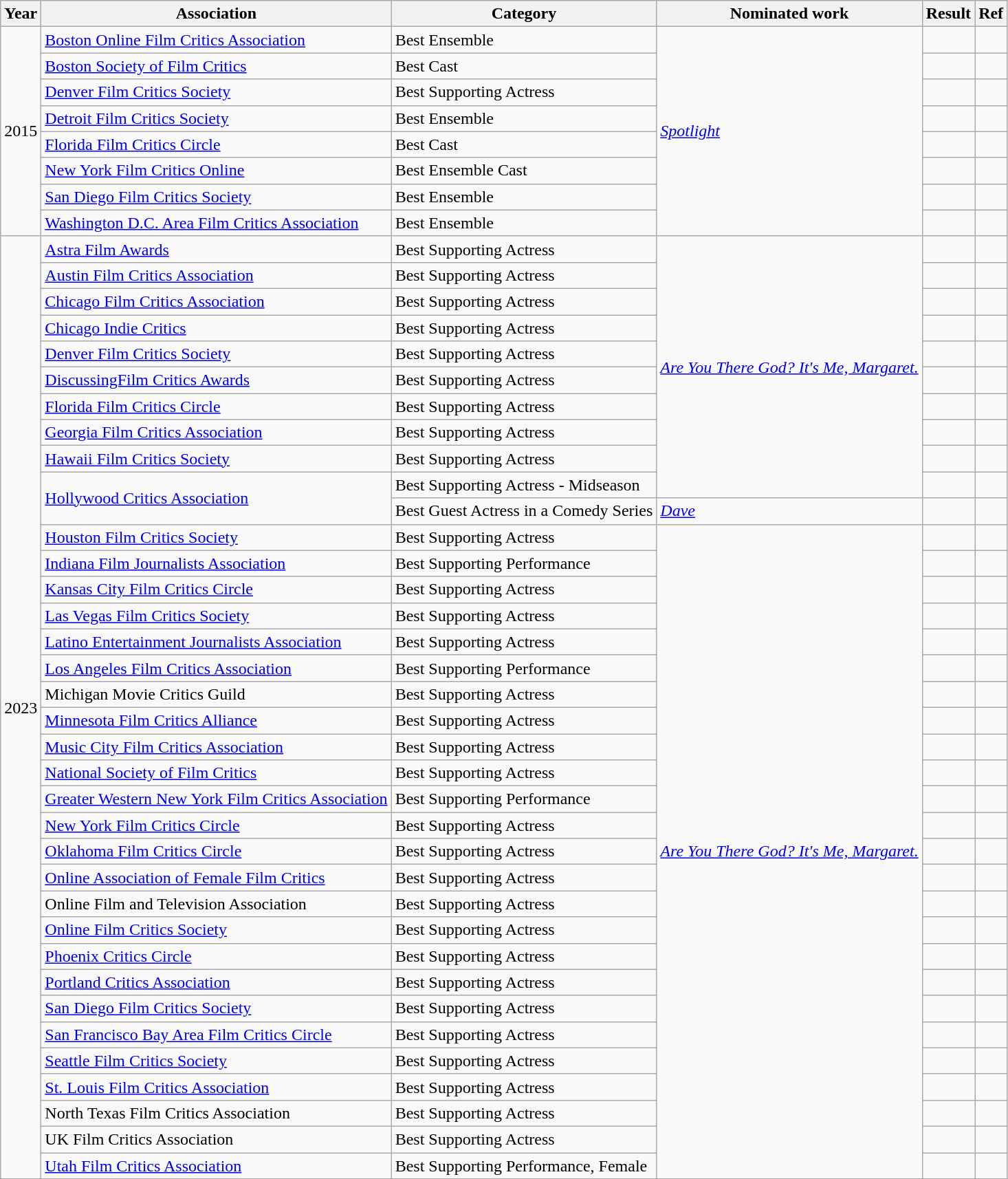<table class= "wikitable sortable">
<tr>
<th>Year</th>
<th>Association</th>
<th>Category</th>
<th>Nominated work</th>
<th>Result</th>
<th>Ref</th>
</tr>
<tr>
<td rowspan="8">2015</td>
<td><a href='#'>Boston Online Film Critics Association</a></td>
<td>Best Ensemble</td>
<td rowspan="8"><em><a href='#'>Spotlight</a></em></td>
<td></td>
<td align="center"></td>
</tr>
<tr>
<td><a href='#'>Boston Society of Film Critics</a></td>
<td>Best Cast</td>
<td></td>
<td align="center"></td>
</tr>
<tr>
<td><a href='#'>Denver Film Critics Society</a></td>
<td>Best Supporting Actress</td>
<td></td>
<td align="center"></td>
</tr>
<tr>
<td><a href='#'>Detroit Film Critics Society</a></td>
<td>Best Ensemble</td>
<td></td>
<td align="center"></td>
</tr>
<tr>
<td><a href='#'>Florida Film Critics Circle</a></td>
<td>Best Cast</td>
<td></td>
<td align="center"></td>
</tr>
<tr>
<td><a href='#'>New York Film Critics Online</a></td>
<td>Best Ensemble Cast</td>
<td></td>
<td align="center"></td>
</tr>
<tr>
<td><a href='#'>San Diego Film Critics Society</a></td>
<td>Best Ensemble</td>
<td></td>
<td align="center"></td>
</tr>
<tr>
<td><a href='#'>Washington D.C. Area Film Critics Association</a></td>
<td>Best Ensemble</td>
<td></td>
<td align="center"></td>
</tr>
<tr>
<td rowspan="36">2023</td>
<td><a href='#'>Astra Film Awards</a></td>
<td>Best Supporting Actress</td>
<td rowspan="10"><em><a href='#'>Are You There God? It's Me, Margaret.</a></em></td>
<td></td>
<td></td>
</tr>
<tr>
<td><a href='#'>Austin Film Critics Association</a></td>
<td>Best Supporting Actress</td>
<td></td>
<td></td>
</tr>
<tr>
<td><a href='#'>Chicago Film Critics Association</a></td>
<td>Best Supporting Actress</td>
<td></td>
<td></td>
</tr>
<tr>
<td><a href='#'>Chicago Indie Critics</a></td>
<td>Best Supporting Actress</td>
<td></td>
<td></td>
</tr>
<tr>
<td><a href='#'>Denver Film Critics Society</a></td>
<td>Best Supporting Actress</td>
<td></td>
<td></td>
</tr>
<tr>
<td><a href='#'>DiscussingFilm Critics Awards</a></td>
<td>Best Supporting Actress</td>
<td></td>
<td></td>
</tr>
<tr>
<td><a href='#'>Florida Film Critics Circle</a></td>
<td>Best Supporting Actress</td>
<td></td>
<td></td>
</tr>
<tr>
<td><a href='#'>Georgia Film Critics Association</a></td>
<td>Best Supporting Actress</td>
<td></td>
<td></td>
</tr>
<tr>
<td><a href='#'>Hawaii Film Critics Society</a></td>
<td>Best Supporting Actress</td>
<td></td>
<td></td>
</tr>
<tr>
<td rowspan="2"><a href='#'>Hollywood Critics Association</a></td>
<td>Best Supporting Actress - Midseason</td>
<td></td>
<td></td>
</tr>
<tr>
<td>Best Guest Actress in a Comedy Series</td>
<td><em><a href='#'>Dave</a></em></td>
<td></td>
<td></td>
</tr>
<tr>
<td><a href='#'>Houston Film Critics Society</a></td>
<td>Best Supporting Actress</td>
<td rowspan="25"><em><a href='#'>Are You There God? It's Me, Margaret.</a></em></td>
<td></td>
<td></td>
</tr>
<tr>
<td><a href='#'>Indiana Film Journalists Association</a></td>
<td>Best Supporting Performance</td>
<td></td>
<td></td>
</tr>
<tr>
<td><a href='#'>Kansas City Film Critics Circle</a></td>
<td>Best Supporting Actress</td>
<td></td>
<td></td>
</tr>
<tr>
<td><a href='#'>Las Vegas Film Critics Society</a></td>
<td>Best Supporting Actress</td>
<td></td>
<td></td>
</tr>
<tr>
<td><a href='#'>Latino Entertainment Journalists Association</a></td>
<td>Best Supporting Actress</td>
<td></td>
<td></td>
</tr>
<tr>
<td><a href='#'>Los Angeles Film Critics Association</a></td>
<td>Best Supporting Performance</td>
<td></td>
<td></td>
</tr>
<tr>
<td>Michigan Movie Critics Guild</td>
<td>Best Supporting Actress</td>
<td></td>
<td></td>
</tr>
<tr>
<td><a href='#'>Minnesota Film Critics Alliance</a></td>
<td>Best Supporting Actress</td>
<td></td>
<td></td>
</tr>
<tr>
<td><a href='#'>Music City Film Critics Association</a></td>
<td>Best Supporting Actress</td>
<td></td>
<td></td>
</tr>
<tr>
<td><a href='#'>National Society of Film Critics</a></td>
<td>Best Supporting Actress</td>
<td></td>
<td></td>
</tr>
<tr>
<td><a href='#'>Greater Western New York Film Critics Association</a></td>
<td>Best Supporting Performance</td>
<td></td>
<td></td>
</tr>
<tr>
<td><a href='#'>New York Film Critics Circle</a></td>
<td>Best Supporting Actress</td>
<td></td>
<td></td>
</tr>
<tr>
<td><a href='#'>Oklahoma Film Critics Circle</a></td>
<td>Best Supporting Actress</td>
<td></td>
<td></td>
</tr>
<tr>
<td><a href='#'>Online Association of Female Film Critics</a></td>
<td>Best Supporting Actress</td>
<td></td>
<td></td>
</tr>
<tr>
<td>Online Film and Television Association</td>
<td>Best Supporting Actress</td>
<td></td>
<td></td>
</tr>
<tr>
<td><a href='#'>Online Film Critics Society</a></td>
<td>Best Supporting Actress</td>
<td></td>
<td></td>
</tr>
<tr>
<td><a href='#'>Phoenix Critics Circle</a></td>
<td>Best Supporting Actress</td>
<td></td>
<td></td>
</tr>
<tr>
<td><a href='#'>Portland Critics Association</a></td>
<td>Best Supporting Actress</td>
<td></td>
<td></td>
</tr>
<tr>
<td><a href='#'>San Diego Film Critics Society</a></td>
<td>Best Supporting Actress</td>
<td></td>
<td></td>
</tr>
<tr>
<td><a href='#'>San Francisco Bay Area Film Critics Circle</a></td>
<td>Best Supporting Actress</td>
<td></td>
<td></td>
</tr>
<tr>
<td><a href='#'>Seattle Film Critics Society</a></td>
<td>Best Supporting Actress</td>
<td></td>
<td></td>
</tr>
<tr>
<td><a href='#'>St. Louis Film Critics Association</a></td>
<td>Best Supporting Actress</td>
<td></td>
<td></td>
</tr>
<tr>
<td>North Texas Film Critics Association</td>
<td>Best Supporting Actress</td>
<td></td>
<td></td>
</tr>
<tr>
<td>UK Film Critics Association</td>
<td>Best Supporting Actress</td>
<td></td>
<td></td>
</tr>
<tr>
<td><a href='#'>Utah Film Critics Association</a></td>
<td>Best Supporting Performance, Female</td>
<td></td>
<td></td>
</tr>
<tr>
</tr>
</table>
